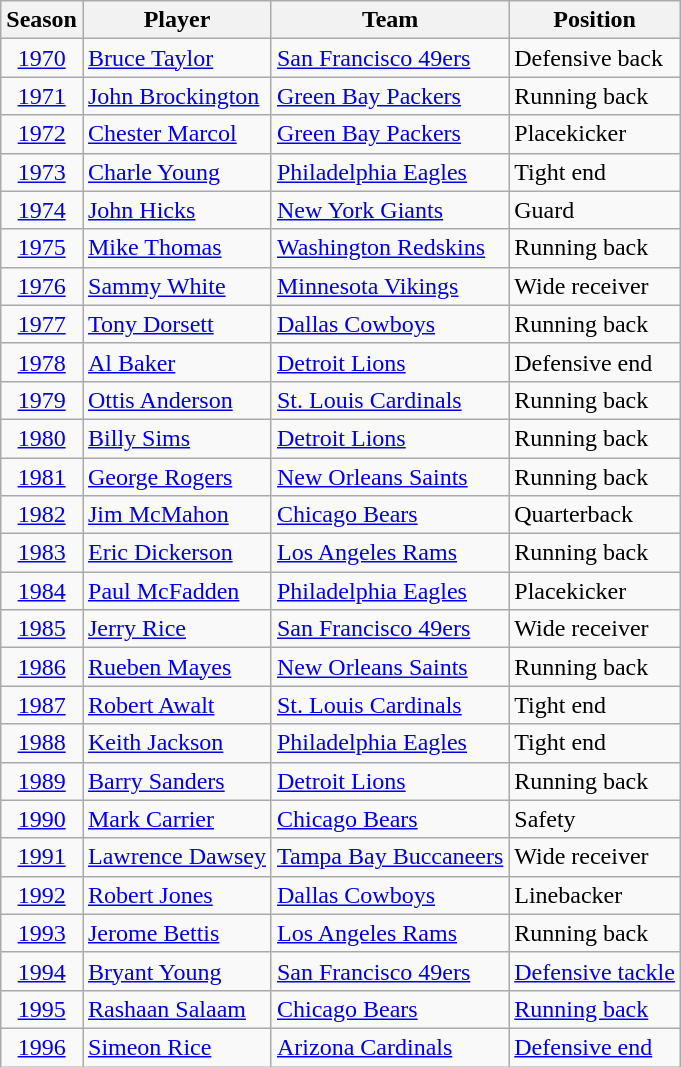<table class="wikitable">
<tr>
<th>Season</th>
<th>Player</th>
<th>Team</th>
<th>Position</th>
</tr>
<tr>
<td style="text-align:center"><a href='#'>1970</a></td>
<td><a href='#'>Bruce Taylor</a></td>
<td><a href='#'>San Francisco 49ers</a></td>
<td>Defensive back</td>
</tr>
<tr>
<td style="text-align:center"><a href='#'>1971</a></td>
<td><a href='#'>John Brockington</a></td>
<td><a href='#'>Green Bay Packers</a></td>
<td>Running back</td>
</tr>
<tr>
<td style="text-align:center"><a href='#'>1972</a></td>
<td><a href='#'>Chester Marcol</a></td>
<td><a href='#'>Green Bay Packers</a></td>
<td>Placekicker</td>
</tr>
<tr>
<td style="text-align:center"><a href='#'>1973</a></td>
<td><a href='#'>Charle Young</a></td>
<td><a href='#'>Philadelphia Eagles</a></td>
<td>Tight end</td>
</tr>
<tr>
<td style="text-align:center"><a href='#'>1974</a></td>
<td><a href='#'>John Hicks</a></td>
<td><a href='#'>New York Giants</a></td>
<td>Guard</td>
</tr>
<tr>
<td style="text-align:center"><a href='#'>1975</a></td>
<td><a href='#'>Mike Thomas</a></td>
<td><a href='#'>Washington Redskins</a></td>
<td>Running back</td>
</tr>
<tr>
<td style="text-align:center"><a href='#'>1976</a></td>
<td><a href='#'>Sammy White</a></td>
<td><a href='#'>Minnesota Vikings</a></td>
<td>Wide receiver</td>
</tr>
<tr>
<td style="text-align:center"><a href='#'>1977</a></td>
<td><a href='#'>Tony Dorsett</a></td>
<td><a href='#'>Dallas Cowboys</a></td>
<td>Running back</td>
</tr>
<tr>
<td style="text-align:center"><a href='#'>1978</a></td>
<td><a href='#'>Al Baker</a></td>
<td><a href='#'>Detroit Lions</a></td>
<td>Defensive end</td>
</tr>
<tr>
<td style="text-align:center"><a href='#'>1979</a></td>
<td><a href='#'>Ottis Anderson</a></td>
<td><a href='#'>St. Louis Cardinals</a></td>
<td>Running back</td>
</tr>
<tr>
<td style="text-align:center"><a href='#'>1980</a></td>
<td><a href='#'>Billy Sims</a></td>
<td><a href='#'>Detroit Lions</a></td>
<td>Running back</td>
</tr>
<tr>
<td style="text-align:center"><a href='#'>1981</a></td>
<td><a href='#'>George Rogers</a></td>
<td><a href='#'>New Orleans Saints</a></td>
<td>Running back</td>
</tr>
<tr>
<td style="text-align:center"><a href='#'>1982</a></td>
<td><a href='#'>Jim McMahon</a></td>
<td><a href='#'>Chicago Bears</a></td>
<td>Quarterback</td>
</tr>
<tr>
<td style="text-align:center"><a href='#'>1983</a></td>
<td><a href='#'>Eric Dickerson</a></td>
<td><a href='#'>Los Angeles Rams</a></td>
<td>Running back</td>
</tr>
<tr>
<td style="text-align:center"><a href='#'>1984</a></td>
<td><a href='#'>Paul McFadden</a></td>
<td><a href='#'>Philadelphia Eagles</a></td>
<td>Placekicker</td>
</tr>
<tr>
<td style="text-align:center"><a href='#'>1985</a></td>
<td><a href='#'>Jerry Rice</a></td>
<td><a href='#'>San Francisco 49ers</a></td>
<td>Wide receiver</td>
</tr>
<tr>
<td style="text-align:center"><a href='#'>1986</a></td>
<td><a href='#'>Rueben Mayes</a></td>
<td><a href='#'>New Orleans Saints</a></td>
<td>Running back</td>
</tr>
<tr>
<td style="text-align:center"><a href='#'>1987</a></td>
<td><a href='#'>Robert Awalt</a></td>
<td><a href='#'>St. Louis Cardinals</a></td>
<td>Tight end</td>
</tr>
<tr>
<td style="text-align:center"><a href='#'>1988</a></td>
<td><a href='#'>Keith Jackson</a></td>
<td><a href='#'>Philadelphia Eagles</a></td>
<td>Tight end</td>
</tr>
<tr>
<td style="text-align:center"><a href='#'>1989</a></td>
<td><a href='#'>Barry Sanders</a></td>
<td><a href='#'>Detroit Lions</a></td>
<td>Running back</td>
</tr>
<tr>
<td style="text-align:center"><a href='#'>1990</a></td>
<td><a href='#'>Mark Carrier</a></td>
<td><a href='#'>Chicago Bears</a></td>
<td>Safety</td>
</tr>
<tr>
<td style="text-align:center"><a href='#'>1991</a></td>
<td><a href='#'>Lawrence Dawsey</a></td>
<td><a href='#'>Tampa Bay Buccaneers</a></td>
<td>Wide receiver</td>
</tr>
<tr>
<td style="text-align:center"><a href='#'>1992</a></td>
<td><a href='#'>Robert Jones</a></td>
<td><a href='#'>Dallas Cowboys</a></td>
<td>Linebacker</td>
</tr>
<tr>
<td style="text-align:center"><a href='#'>1993</a></td>
<td><a href='#'>Jerome Bettis</a></td>
<td><a href='#'>Los Angeles Rams</a></td>
<td>Running back</td>
</tr>
<tr>
<td style="text-align:center"><a href='#'>1994</a></td>
<td><a href='#'>Bryant Young</a></td>
<td><a href='#'>San Francisco 49ers</a></td>
<td><a href='#'>Defensive tackle</a></td>
</tr>
<tr>
<td style="text-align:center"><a href='#'>1995</a></td>
<td><a href='#'>Rashaan Salaam</a></td>
<td><a href='#'>Chicago Bears</a></td>
<td><a href='#'>Running back</a></td>
</tr>
<tr>
<td style="text-align:center"><a href='#'>1996</a></td>
<td><a href='#'>Simeon Rice</a></td>
<td><a href='#'>Arizona Cardinals</a></td>
<td><a href='#'>Defensive end</a></td>
</tr>
</table>
